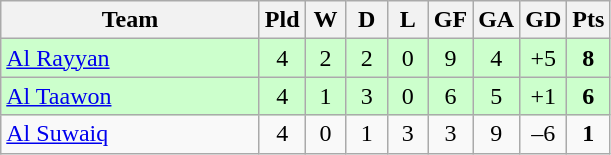<table class="wikitable" style="text-align:center;">
<tr>
<th width=165>Team</th>
<th width=20>Pld</th>
<th width=20>W</th>
<th width=20>D</th>
<th width=20>L</th>
<th width=20>GF</th>
<th width=20>GA</th>
<th width=20>GD</th>
<th width=20>Pts</th>
</tr>
<tr bgcolor=ccffcc>
<td style="text-align:left;"> <a href='#'>Al Rayyan</a></td>
<td>4</td>
<td>2</td>
<td>2</td>
<td>0</td>
<td>9</td>
<td>4</td>
<td>+5</td>
<td><strong>8</strong></td>
</tr>
<tr bgcolor=ccffcc>
<td style="text-align:left;"> <a href='#'>Al Taawon</a></td>
<td>4</td>
<td>1</td>
<td>3</td>
<td>0</td>
<td>6</td>
<td>5</td>
<td>+1</td>
<td><strong>6</strong></td>
</tr>
<tr>
<td style="text-align:left;"> <a href='#'>Al Suwaiq</a></td>
<td>4</td>
<td>0</td>
<td>1</td>
<td>3</td>
<td>3</td>
<td>9</td>
<td>–6</td>
<td><strong>1</strong></td>
</tr>
</table>
